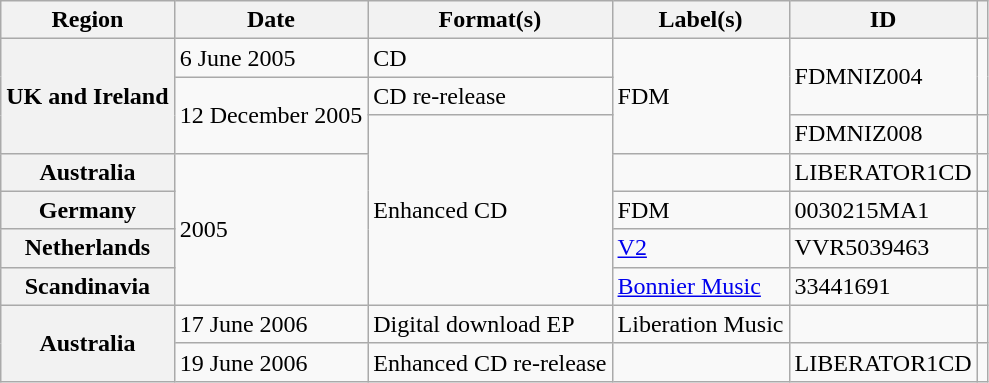<table class="wikitable plainrowheaders" style="text-align:left">
<tr>
<th scope="col">Region</th>
<th scope="col">Date</th>
<th scope="col">Format(s)</th>
<th scope="col">Label(s)</th>
<th scope="col">ID</th>
<th scope="col"></th>
</tr>
<tr>
<th scope="row" rowspan="3">UK and Ireland</th>
<td>6 June 2005</td>
<td>CD</td>
<td rowspan="3">FDM</td>
<td rowspan="2">FDMNIZ004</td>
<td rowspan="2"></td>
</tr>
<tr>
<td rowspan="2">12 December 2005</td>
<td>CD re-release</td>
</tr>
<tr>
<td rowspan="5">Enhanced CD</td>
<td>FDMNIZ008</td>
<td></td>
</tr>
<tr>
<th scope="row">Australia</th>
<td rowspan="4">2005</td>
<td></td>
<td>LIBERATOR1CD</td>
<td></td>
</tr>
<tr>
<th scope="row">Germany</th>
<td>FDM</td>
<td>0030215MA1</td>
<td></td>
</tr>
<tr>
<th scope="row">Netherlands</th>
<td><a href='#'>V2</a></td>
<td>VVR5039463</td>
<td></td>
</tr>
<tr>
<th scope="row">Scandinavia</th>
<td><a href='#'>Bonnier Music</a></td>
<td>33441691</td>
<td></td>
</tr>
<tr>
<th scope="row" rowspan="2">Australia</th>
<td>17 June 2006</td>
<td>Digital download EP</td>
<td>Liberation Music</td>
<td></td>
<td></td>
</tr>
<tr>
<td>19 June 2006</td>
<td>Enhanced CD re-release</td>
<td></td>
<td>LIBERATOR1CD</td>
<td></td>
</tr>
</table>
